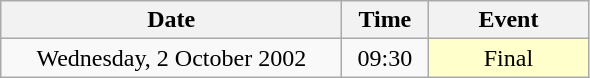<table class = "wikitable" style="text-align:center;">
<tr>
<th width=220>Date</th>
<th width=50>Time</th>
<th width=100>Event</th>
</tr>
<tr>
<td>Wednesday, 2 October 2002</td>
<td>09:30</td>
<td bgcolor=ffffcc>Final</td>
</tr>
</table>
